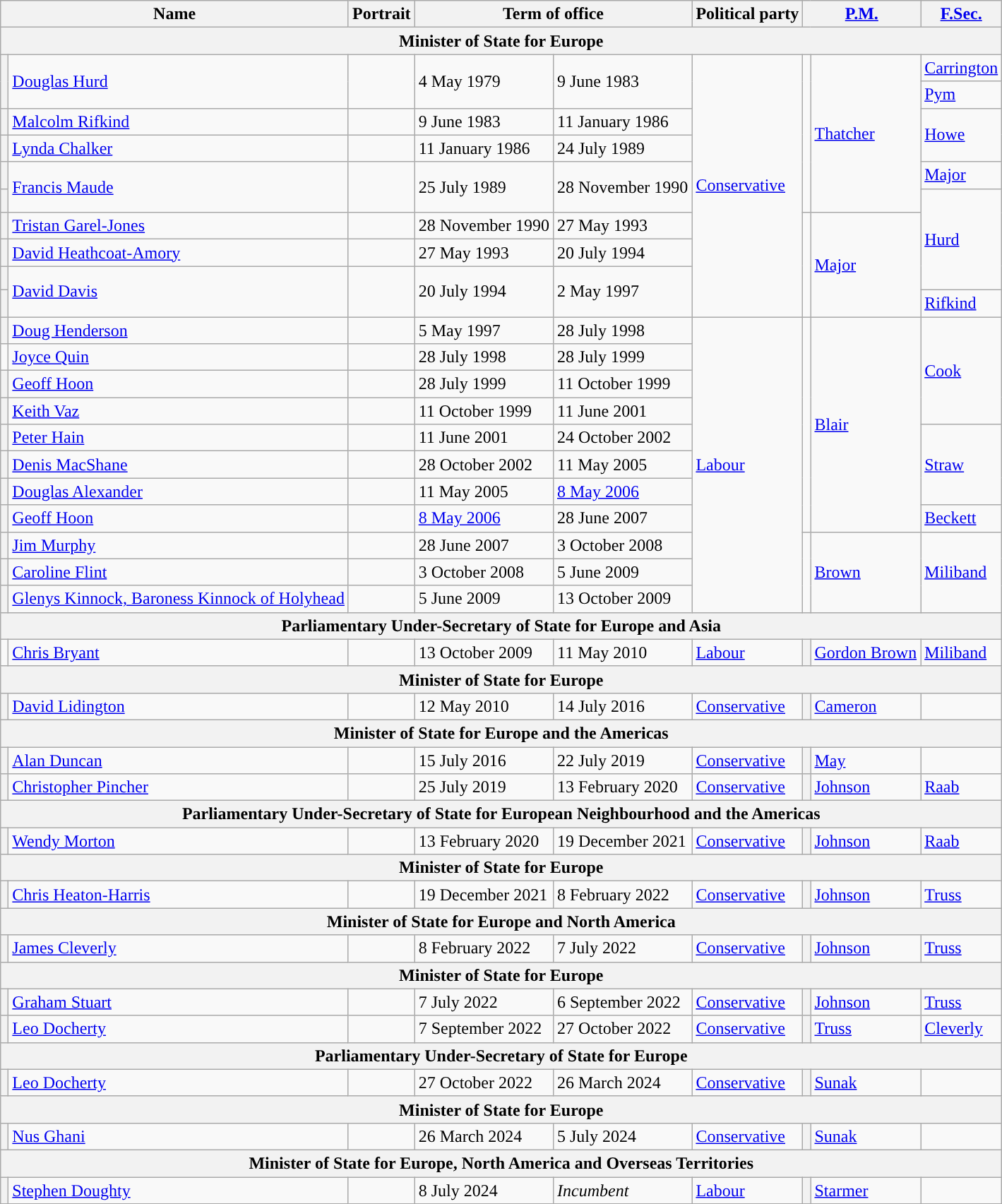<table class="wikitable">
<tr>
<th colspan=2>Name</th>
<th>Portrait</th>
<th colspan=2>Term of office</th>
<th>Political party</th>
<th colspan=2><a href='#'>P.M.</a></th>
<th><a href='#'>F.Sec.</a></th>
</tr>
<tr>
<th colspan=9>Minister of State for Europe</th>
</tr>
<tr>
<th rowspan=2 style="background-color: "></th>
<td rowspan=2><a href='#'>Douglas Hurd</a></td>
<td rowspan=2></td>
<td rowspan=2>4 May 1979</td>
<td rowspan=2>9 June 1983</td>
<td rowspan="10"><a href='#'>Conservative</a></td>
<td rowspan=6 style="background-color: "></td>
<td rowspan=6><a href='#'>Thatcher</a></td>
<td><a href='#'>Carrington</a></td>
</tr>
<tr>
<td><a href='#'>Pym</a></td>
</tr>
<tr>
<th style="background-color: "></th>
<td><a href='#'>Malcolm Rifkind</a></td>
<td></td>
<td>9 June 1983</td>
<td>11 January 1986</td>
<td rowspan=2><a href='#'>Howe</a></td>
</tr>
<tr>
<th style="background-color: "></th>
<td><a href='#'>Lynda Chalker</a></td>
<td></td>
<td>11 January 1986</td>
<td>24 July 1989</td>
</tr>
<tr>
<th style="background-color: "></th>
<td rowspan=2><a href='#'>Francis Maude</a></td>
<td rowspan=2></td>
<td rowspan=2>25 July 1989</td>
<td rowspan=2>28 November 1990</td>
<td><a href='#'>Major</a></td>
</tr>
<tr>
<th height=15 style="background-color: "></th>
<td rowspan=4><a href='#'>Hurd</a></td>
</tr>
<tr>
<th style="background-color: "></th>
<td><a href='#'>Tristan Garel-Jones</a></td>
<td></td>
<td>28 November 1990</td>
<td>27 May 1993</td>
<td rowspan=4 style="background-color: "></td>
<td rowspan=4><a href='#'>Major</a></td>
</tr>
<tr>
<th style="background-color: "></th>
<td><a href='#'>David Heathcoat-Amory</a></td>
<td></td>
<td>27 May 1993</td>
<td>20 July 1994</td>
</tr>
<tr>
<th height=15 style="background-color: "></th>
<td rowspan=2><a href='#'>David Davis</a></td>
<td rowspan=2></td>
<td rowspan=2>20 July 1994</td>
<td rowspan=2>2 May 1997</td>
</tr>
<tr>
<th style="background-color: "></th>
<td><a href='#'>Rifkind</a></td>
</tr>
<tr>
<th style="background-color: "></th>
<td><a href='#'>Doug Henderson</a></td>
<td></td>
<td>5 May 1997</td>
<td>28 July 1998</td>
<td rowspan="11"><a href='#'>Labour</a></td>
<td rowspan=8 style="background-color: "></td>
<td rowspan=8><a href='#'>Blair</a></td>
<td rowspan=4><a href='#'>Cook</a></td>
</tr>
<tr>
<td style="background-color: "></td>
<td><a href='#'>Joyce Quin</a></td>
<td></td>
<td>28 July 1998</td>
<td>28 July 1999</td>
</tr>
<tr>
<th style="background-color: "></th>
<td><a href='#'>Geoff Hoon</a></td>
<td></td>
<td>28 July 1999</td>
<td>11 October 1999</td>
</tr>
<tr>
<th style="background-color: "></th>
<td><a href='#'>Keith Vaz</a></td>
<td></td>
<td>11 October 1999</td>
<td>11 June 2001</td>
</tr>
<tr>
<th style="background-color: "></th>
<td><a href='#'>Peter Hain</a></td>
<td></td>
<td>11 June 2001</td>
<td>24 October 2002</td>
<td rowspan=3><a href='#'>Straw</a></td>
</tr>
<tr>
<th style="background-color: "></th>
<td><a href='#'>Denis MacShane</a></td>
<td></td>
<td>28 October 2002</td>
<td>11 May 2005</td>
</tr>
<tr>
<th style="background-color: "></th>
<td><a href='#'>Douglas Alexander</a></td>
<td></td>
<td>11 May 2005</td>
<td><a href='#'>8 May 2006</a></td>
</tr>
<tr>
<th style="background-color: "></th>
<td><a href='#'>Geoff Hoon</a></td>
<td></td>
<td><a href='#'>8 May 2006</a></td>
<td>28 June 2007</td>
<td><a href='#'>Beckett</a></td>
</tr>
<tr>
<th style="background-color: "></th>
<td><a href='#'>Jim Murphy</a></td>
<td></td>
<td>28 June 2007</td>
<td>3 October 2008</td>
<td rowspan=3 style="background-color: "></td>
<td rowspan=3><a href='#'>Brown</a></td>
<td rowspan=3><a href='#'>Miliband</a></td>
</tr>
<tr>
<th style="background-color: "></th>
<td><a href='#'>Caroline Flint</a></td>
<td></td>
<td>3 October 2008</td>
<td>5 June 2009</td>
</tr>
<tr>
<th style="background-color: "></th>
<td><a href='#'>Glenys Kinnock, Baroness Kinnock of Holyhead</a></td>
<td></td>
<td>5 June 2009</td>
<td>13 October 2009</td>
</tr>
<tr>
<th colspan=9>Parliamentary Under-Secretary of State for Europe and Asia</th>
</tr>
<tr>
<td style="background-color: "></td>
<td><a href='#'>Chris Bryant</a></td>
<td></td>
<td>13 October 2009</td>
<td>11 May 2010</td>
<td><a href='#'>Labour</a></td>
<th style="background-color: "></th>
<td><a href='#'>Gordon Brown</a></td>
<td><a href='#'>Miliband</a></td>
</tr>
<tr>
<th colspan=9>Minister of State for Europe</th>
</tr>
<tr>
<th style="background-color: "></th>
<td><a href='#'>David Lidington</a></td>
<td></td>
<td>12 May 2010</td>
<td>14 July 2016</td>
<td><a href='#'>Conservative</a></td>
<th style="background-color: "></th>
<td><a href='#'>Cameron</a></td>
<td></td>
</tr>
<tr>
<th colspan=9>Minister of State for Europe and the Americas</th>
</tr>
<tr>
<th style="background-color: "></th>
<td><a href='#'>Alan Duncan</a></td>
<td></td>
<td>15 July 2016</td>
<td>22 July 2019</td>
<td><a href='#'>Conservative</a></td>
<th style="background-color: "></th>
<td><a href='#'>May</a></td>
<td></td>
</tr>
<tr>
<th style="background-color: "></th>
<td><a href='#'>Christopher Pincher</a></td>
<td></td>
<td>25 July 2019</td>
<td>13 February 2020</td>
<td><a href='#'>Conservative</a></td>
<th style="background-color: "></th>
<td><a href='#'>Johnson</a></td>
<td><a href='#'>Raab</a></td>
</tr>
<tr>
<th colspan=9>Parliamentary Under-Secretary of State for European Neighbourhood and the Americas</th>
</tr>
<tr>
<th style="background-color: "></th>
<td><a href='#'>Wendy Morton</a></td>
<td></td>
<td>13 February 2020</td>
<td>19 December 2021</td>
<td><a href='#'>Conservative</a></td>
<th style="background-color: "></th>
<td><a href='#'>Johnson</a></td>
<td><a href='#'>Raab</a></td>
</tr>
<tr>
<th colspan=9>Minister of State for Europe</th>
</tr>
<tr>
<th style="background-color: "></th>
<td><a href='#'>Chris Heaton-Harris</a></td>
<td></td>
<td>19 December 2021</td>
<td>8 February 2022</td>
<td><a href='#'>Conservative</a></td>
<th style="background-color: "></th>
<td><a href='#'>Johnson</a></td>
<td><a href='#'>Truss</a></td>
</tr>
<tr>
<th colspan=9>Minister of State for Europe and North America</th>
</tr>
<tr>
<th style="background-color: "></th>
<td><a href='#'>James Cleverly</a></td>
<td></td>
<td>8 February 2022</td>
<td>7 July 2022</td>
<td><a href='#'>Conservative</a></td>
<th style="background-color: "></th>
<td><a href='#'>Johnson</a></td>
<td><a href='#'>Truss</a></td>
</tr>
<tr>
<th colspan=9>Minister of State for Europe</th>
</tr>
<tr>
<th style="background-color: "></th>
<td><a href='#'>Graham Stuart</a></td>
<td></td>
<td>7 July 2022</td>
<td>6 September 2022</td>
<td><a href='#'>Conservative</a></td>
<th style="background-color: "></th>
<td><a href='#'>Johnson</a></td>
<td><a href='#'>Truss</a></td>
</tr>
<tr>
<th style="background-color: "></th>
<td><a href='#'>Leo Docherty</a></td>
<td></td>
<td>7 September 2022</td>
<td>27 October 2022</td>
<td><a href='#'>Conservative</a></td>
<th style="background-color: "></th>
<td><a href='#'>Truss</a></td>
<td><a href='#'>Cleverly</a></td>
</tr>
<tr>
<th colspan="9">Parliamentary Under-Secretary of State for Europe</th>
</tr>
<tr>
<th style="background-color: "></th>
<td><a href='#'>Leo Docherty</a></td>
<td></td>
<td>27 October 2022</td>
<td>26 March 2024</td>
<td><a href='#'>Conservative</a></td>
<th style="background-color: "></th>
<td><a href='#'>Sunak</a></td>
<td></td>
</tr>
<tr>
<th colspan="9">Minister of State for Europe</th>
</tr>
<tr>
<th style="background-color: "></th>
<td><a href='#'>Nus Ghani</a></td>
<td></td>
<td>26 March 2024</td>
<td>5 July 2024</td>
<td><a href='#'>Conservative</a></td>
<th style="background-color: "></th>
<td><a href='#'>Sunak</a></td>
<td></td>
</tr>
<tr>
<th colspan="9">Minister of State for Europe, North America and Overseas Territories</th>
</tr>
<tr>
<th style="background-color: "></th>
<td><a href='#'>Stephen Doughty</a></td>
<td></td>
<td>8 July 2024</td>
<td><em>Incumbent</em></td>
<td><a href='#'>Labour</a></td>
<th style="background-color: "></th>
<td><a href='#'>Starmer</a></td>
<td></td>
</tr>
</table>
